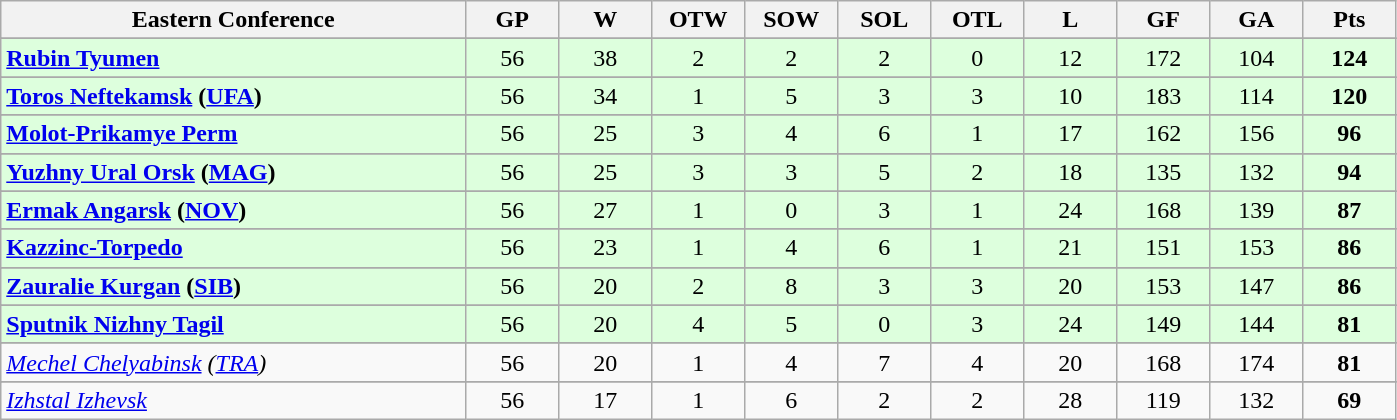<table class="wikitable sortable">
<tr>
<th bgcolor="#DDDDFF" width="25%">Eastern Conference</th>
<th bgcolor="#DDDDFF" width="5%">GP</th>
<th bgcolor="#DDDDFF" width="5%">W</th>
<th bgcolor="#DDDDFF" width="5%">OTW</th>
<th bgcolor="#DDDDFF" width="5%">SOW</th>
<th bgcolor="#DDDDFF" width="5%">SOL</th>
<th bgcolor="#DDDDFF" width="5%">OTL</th>
<th bgcolor="#DDDDFF" width="5%">L</th>
<th bgcolor="#DDDDFF" width="5%">GF</th>
<th bgcolor="#DDDDFF" width="5%">GA</th>
<th bgcolor="#DDDDFF" width="5%">Pts</th>
</tr>
<tr>
</tr>
<tr align=center bgcolor="#DDFFDD">
<td align=left> <strong><a href='#'>Rubin Tyumen</a></strong></td>
<td>56</td>
<td>38</td>
<td>2</td>
<td>2</td>
<td>2</td>
<td>0</td>
<td>12</td>
<td>172</td>
<td>104</td>
<td><strong>124</strong></td>
</tr>
<tr>
</tr>
<tr align=center bgcolor="#DDFFDD">
<td align=left> <strong><a href='#'>Toros Neftekamsk</a> (<a href='#'>UFA</a>)</strong></td>
<td>56</td>
<td>34</td>
<td>1</td>
<td>5</td>
<td>3</td>
<td>3</td>
<td>10</td>
<td>183</td>
<td>114</td>
<td><strong>120</strong></td>
</tr>
<tr>
</tr>
<tr align=center bgcolor="#DDFFDD">
<td align=left> <strong><a href='#'>Molot-Prikamye Perm</a></strong></td>
<td>56</td>
<td>25</td>
<td>3</td>
<td>4</td>
<td>6</td>
<td>1</td>
<td>17</td>
<td>162</td>
<td>156</td>
<td><strong>96</strong></td>
</tr>
<tr>
</tr>
<tr align=center bgcolor="#DDFFDD">
<td align=left> <strong><a href='#'>Yuzhny Ural Orsk</a> (<a href='#'>MAG</a>)</strong></td>
<td>56</td>
<td>25</td>
<td>3</td>
<td>3</td>
<td>5</td>
<td>2</td>
<td>18</td>
<td>135</td>
<td>132</td>
<td><strong>94</strong></td>
</tr>
<tr>
</tr>
<tr align=center bgcolor="#DDFFDD">
<td align=left> <strong><a href='#'>Ermak Angarsk</a> (<a href='#'>NOV</a>)</strong></td>
<td>56</td>
<td>27</td>
<td>1</td>
<td>0</td>
<td>3</td>
<td>1</td>
<td>24</td>
<td>168</td>
<td>139</td>
<td><strong>87</strong></td>
</tr>
<tr>
</tr>
<tr align=center bgcolor="#DDFFDD">
<td align=left> <strong><a href='#'>Kazzinc-Torpedo</a></strong></td>
<td>56</td>
<td>23</td>
<td>1</td>
<td>4</td>
<td>6</td>
<td>1</td>
<td>21</td>
<td>151</td>
<td>153</td>
<td><strong>86</strong></td>
</tr>
<tr>
</tr>
<tr align=center bgcolor="#DDFFDD">
<td align=left> <strong><a href='#'>Zauralie Kurgan</a> (<a href='#'>SIB</a>)</strong></td>
<td>56</td>
<td>20</td>
<td>2</td>
<td>8</td>
<td>3</td>
<td>3</td>
<td>20</td>
<td>153</td>
<td>147</td>
<td><strong>86</strong></td>
</tr>
<tr>
</tr>
<tr align=center bgcolor="#DDFFDD">
<td align=left> <strong><a href='#'>Sputnik Nizhny Tagil</a></strong></td>
<td>56</td>
<td>20</td>
<td>4</td>
<td>5</td>
<td>0</td>
<td>3</td>
<td>24</td>
<td>149</td>
<td>144</td>
<td><strong>81</strong></td>
</tr>
<tr>
</tr>
<tr align=center bgcolor=>
<td align=left> <em><a href='#'>Mechel Chelyabinsk</a> (<a href='#'>TRA</a>)</em></td>
<td>56</td>
<td>20</td>
<td>1</td>
<td>4</td>
<td>7</td>
<td>4</td>
<td>20</td>
<td>168</td>
<td>174</td>
<td><strong>81</strong></td>
</tr>
<tr>
</tr>
<tr align=center bgcolor=>
<td align=left> <em><a href='#'>Izhstal Izhevsk</a></em></td>
<td>56</td>
<td>17</td>
<td>1</td>
<td>6</td>
<td>2</td>
<td>2</td>
<td>28</td>
<td>119</td>
<td>132</td>
<td><strong>69</strong></td>
</tr>
</table>
